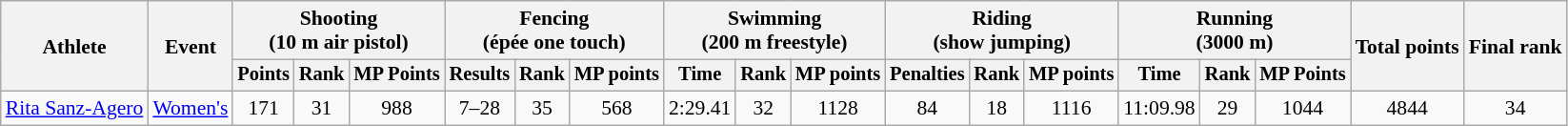<table class="wikitable" style="font-size:90%">
<tr>
<th rowspan="2">Athlete</th>
<th rowspan="2">Event</th>
<th colspan=3>Shooting<br><span>(10 m air pistol)</span></th>
<th colspan=3>Fencing<br><span>(épée one touch)</span></th>
<th colspan=3>Swimming<br><span>(200 m freestyle)</span></th>
<th colspan=3>Riding<br><span>(show jumping)</span></th>
<th colspan=3>Running<br><span>(3000 m)</span></th>
<th rowspan=2>Total points</th>
<th rowspan=2>Final rank</th>
</tr>
<tr style="font-size:95%">
<th>Points</th>
<th>Rank</th>
<th>MP Points</th>
<th>Results</th>
<th>Rank</th>
<th>MP points</th>
<th>Time</th>
<th>Rank</th>
<th>MP points</th>
<th>Penalties</th>
<th>Rank</th>
<th>MP points</th>
<th>Time</th>
<th>Rank</th>
<th>MP Points</th>
</tr>
<tr align=center>
<td align=left><a href='#'>Rita Sanz-Agero</a></td>
<td align=left><a href='#'>Women's</a></td>
<td>171</td>
<td>31</td>
<td>988</td>
<td>7–28</td>
<td>35</td>
<td>568</td>
<td>2:29.41</td>
<td>32</td>
<td>1128</td>
<td>84</td>
<td>18</td>
<td>1116</td>
<td>11:09.98</td>
<td>29</td>
<td>1044</td>
<td>4844</td>
<td>34</td>
</tr>
</table>
